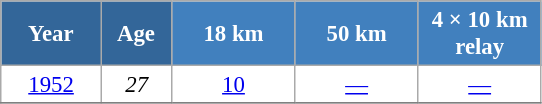<table class="wikitable" style="font-size:95%; text-align:center; border:grey solid 1px; border-collapse:collapse; background:#ffffff;">
<tr>
<th style="background-color:#369; color:white; width:60px;"> Year </th>
<th style="background-color:#369; color:white; width:40px;"> Age </th>
<th style="background-color:#4180be; color:white; width:75px;"> 18 km </th>
<th style="background-color:#4180be; color:white; width:75px;"> 50 km </th>
<th style="background-color:#4180be; color:white; width:75px;"> 4 × 10 km <br> relay </th>
</tr>
<tr>
<td><a href='#'>1952</a></td>
<td><em>27</em></td>
<td><a href='#'>10</a></td>
<td><a href='#'>—</a></td>
<td><a href='#'>—</a></td>
</tr>
<tr>
</tr>
</table>
